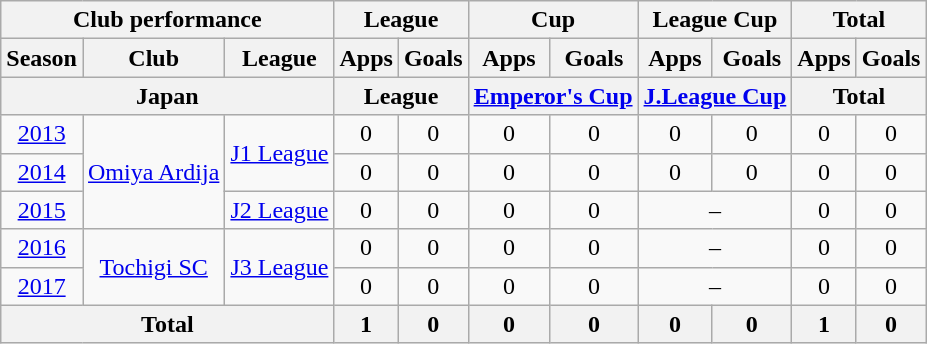<table class="wikitable" style="text-align:center;">
<tr>
<th colspan=3>Club performance</th>
<th colspan=2>League</th>
<th colspan=2>Cup</th>
<th colspan=2>League Cup</th>
<th colspan=2>Total</th>
</tr>
<tr>
<th>Season</th>
<th>Club</th>
<th>League</th>
<th>Apps</th>
<th>Goals</th>
<th>Apps</th>
<th>Goals</th>
<th>Apps</th>
<th>Goals</th>
<th>Apps</th>
<th>Goals</th>
</tr>
<tr>
<th colspan=3>Japan</th>
<th colspan=2>League</th>
<th colspan=2><a href='#'>Emperor's Cup</a></th>
<th colspan=2><a href='#'>J.League Cup</a></th>
<th colspan=2>Total</th>
</tr>
<tr>
<td><a href='#'>2013</a></td>
<td rowspan="3"><a href='#'>Omiya Ardija</a></td>
<td rowspan="2"><a href='#'>J1 League</a></td>
<td>0</td>
<td>0</td>
<td>0</td>
<td>0</td>
<td>0</td>
<td>0</td>
<td>0</td>
<td>0</td>
</tr>
<tr>
<td><a href='#'>2014</a></td>
<td>0</td>
<td>0</td>
<td>0</td>
<td>0</td>
<td>0</td>
<td>0</td>
<td>0</td>
<td>0</td>
</tr>
<tr>
<td><a href='#'>2015</a></td>
<td><a href='#'>J2 League</a></td>
<td>0</td>
<td>0</td>
<td>0</td>
<td>0</td>
<td colspan="2">–</td>
<td>0</td>
<td>0</td>
</tr>
<tr>
<td><a href='#'>2016</a></td>
<td rowspan="2"><a href='#'>Tochigi SC</a></td>
<td rowspan="2"><a href='#'>J3 League</a></td>
<td>0</td>
<td>0</td>
<td>0</td>
<td>0</td>
<td colspan="2">–</td>
<td>0</td>
<td>0</td>
</tr>
<tr>
<td><a href='#'>2017</a></td>
<td>0</td>
<td>0</td>
<td>0</td>
<td>0</td>
<td colspan="2">–</td>
<td>0</td>
<td>0</td>
</tr>
<tr>
<th colspan=3>Total</th>
<th>1</th>
<th>0</th>
<th>0</th>
<th>0</th>
<th>0</th>
<th>0</th>
<th>1</th>
<th>0</th>
</tr>
</table>
